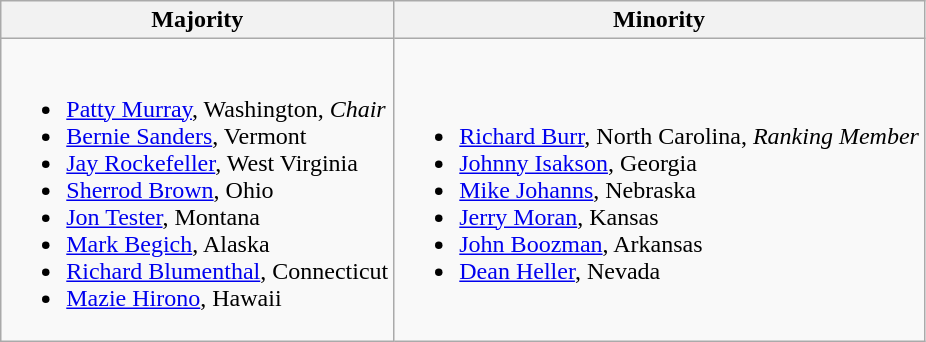<table class=wikitable>
<tr>
<th>Majority</th>
<th>Minority</th>
</tr>
<tr>
<td><br><ul><li><a href='#'>Patty Murray</a>, Washington, <em>Chair</em></li><li><span><a href='#'>Bernie Sanders</a>, Vermont</span></li><li><a href='#'>Jay Rockefeller</a>, West Virginia</li><li><a href='#'>Sherrod Brown</a>, Ohio</li><li><a href='#'>Jon Tester</a>, Montana</li><li><a href='#'>Mark Begich</a>, Alaska</li><li><a href='#'>Richard Blumenthal</a>, Connecticut</li><li><a href='#'>Mazie Hirono</a>, Hawaii</li></ul></td>
<td><br><ul><li><a href='#'>Richard Burr</a>, North Carolina, <em>Ranking Member</em></li><li><a href='#'>Johnny Isakson</a>, Georgia</li><li><a href='#'>Mike Johanns</a>, Nebraska</li><li><a href='#'>Jerry Moran</a>, Kansas</li><li><a href='#'>John Boozman</a>, Arkansas</li><li><a href='#'>Dean Heller</a>, Nevada</li></ul></td>
</tr>
</table>
